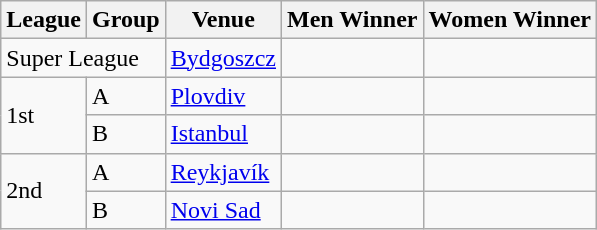<table class=wikitable>
<tr>
<th>League</th>
<th>Group</th>
<th>Venue</th>
<th>Men Winner</th>
<th>Women Winner</th>
</tr>
<tr>
<td colspan=2>Super League</td>
<td> <a href='#'>Bydgoszcz</a></td>
<td></td>
<td></td>
</tr>
<tr>
<td rowspan=2>1st</td>
<td>A</td>
<td> <a href='#'>Plovdiv</a></td>
<td></td>
<td></td>
</tr>
<tr>
<td>B</td>
<td> <a href='#'>Istanbul</a></td>
<td></td>
<td></td>
</tr>
<tr>
<td rowspan=2>2nd</td>
<td>A</td>
<td> <a href='#'>Reykjavík</a></td>
<td></td>
<td></td>
</tr>
<tr>
<td>B</td>
<td> <a href='#'>Novi Sad</a></td>
<td></td>
<td></td>
</tr>
</table>
